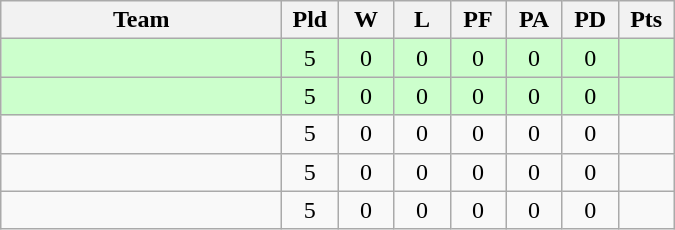<table class=wikitable style="text-align:center">
<tr>
<th width=180>Team</th>
<th width=30>Pld</th>
<th width=30>W</th>
<th width=30>L</th>
<th width=30>PF</th>
<th width=30>PA</th>
<th width=30>PD</th>
<th width=30>Pts</th>
</tr>
<tr bgcolor="#ccffcc">
<td align="left"></td>
<td>5</td>
<td>0</td>
<td>0</td>
<td>0</td>
<td>0</td>
<td>0</td>
<td><strong>  </strong></td>
</tr>
<tr bgcolor="#ccffcc">
<td align="left"></td>
<td>5</td>
<td>0</td>
<td>0</td>
<td>0</td>
<td>0</td>
<td>0</td>
<td><strong>  </strong></td>
</tr>
<tr b>
<td align="left"></td>
<td>5</td>
<td>0</td>
<td>0</td>
<td>0</td>
<td>0</td>
<td>0</td>
<td><strong>  </strong></td>
</tr>
<tr>
<td align="left"></td>
<td>5</td>
<td>0</td>
<td>0</td>
<td>0</td>
<td>0</td>
<td>0</td>
<td><strong>  </strong></td>
</tr>
<tr>
<td align="left"></td>
<td>5</td>
<td>0</td>
<td>0</td>
<td>0</td>
<td>0</td>
<td>0</td>
<td><strong>  </strong></td>
</tr>
</table>
